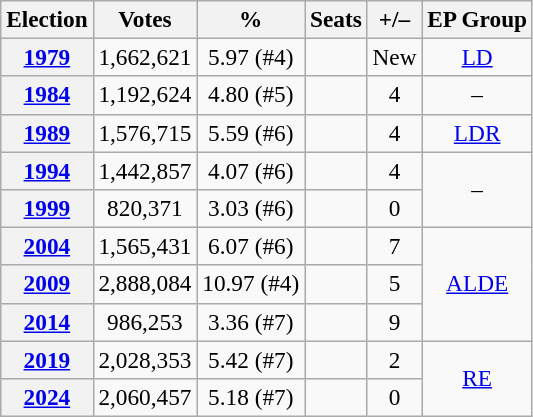<table class="wikitable" style="font-size:97%; text-align:center;">
<tr>
<th>Election</th>
<th>Votes</th>
<th>%</th>
<th>Seats</th>
<th>+/–</th>
<th>EP Group</th>
</tr>
<tr>
<th><a href='#'>1979</a></th>
<td>1,662,621</td>
<td>5.97 (#4)</td>
<td></td>
<td>New</td>
<td><a href='#'>LD</a></td>
</tr>
<tr>
<th><a href='#'>1984</a></th>
<td>1,192,624</td>
<td>4.80 (#5)</td>
<td></td>
<td> 4</td>
<td>–</td>
</tr>
<tr>
<th><a href='#'>1989</a></th>
<td>1,576,715</td>
<td>5.59 (#6)</td>
<td></td>
<td> 4</td>
<td><a href='#'>LDR</a></td>
</tr>
<tr>
<th><a href='#'>1994</a></th>
<td>1,442,857</td>
<td>4.07 (#6)</td>
<td></td>
<td> 4</td>
<td rowspan=2>–</td>
</tr>
<tr>
<th><a href='#'>1999</a></th>
<td>820,371</td>
<td>3.03 (#6)</td>
<td></td>
<td> 0</td>
</tr>
<tr>
<th><a href='#'>2004</a></th>
<td>1,565,431</td>
<td>6.07 (#6)</td>
<td></td>
<td> 7</td>
<td rowspan=3><a href='#'>ALDE</a></td>
</tr>
<tr>
<th><a href='#'>2009</a></th>
<td>2,888,084</td>
<td>10.97 (#4)</td>
<td></td>
<td> 5</td>
</tr>
<tr>
<th><a href='#'>2014</a></th>
<td>986,253</td>
<td>3.36 (#7)</td>
<td></td>
<td> 9</td>
</tr>
<tr>
<th><a href='#'>2019</a></th>
<td>2,028,353</td>
<td>5.42 (#7)</td>
<td></td>
<td> 2</td>
<td rowspan=2><a href='#'>RE</a></td>
</tr>
<tr>
<th><a href='#'>2024</a></th>
<td>2,060,457</td>
<td>5.18 (#7)</td>
<td></td>
<td> 0</td>
</tr>
</table>
